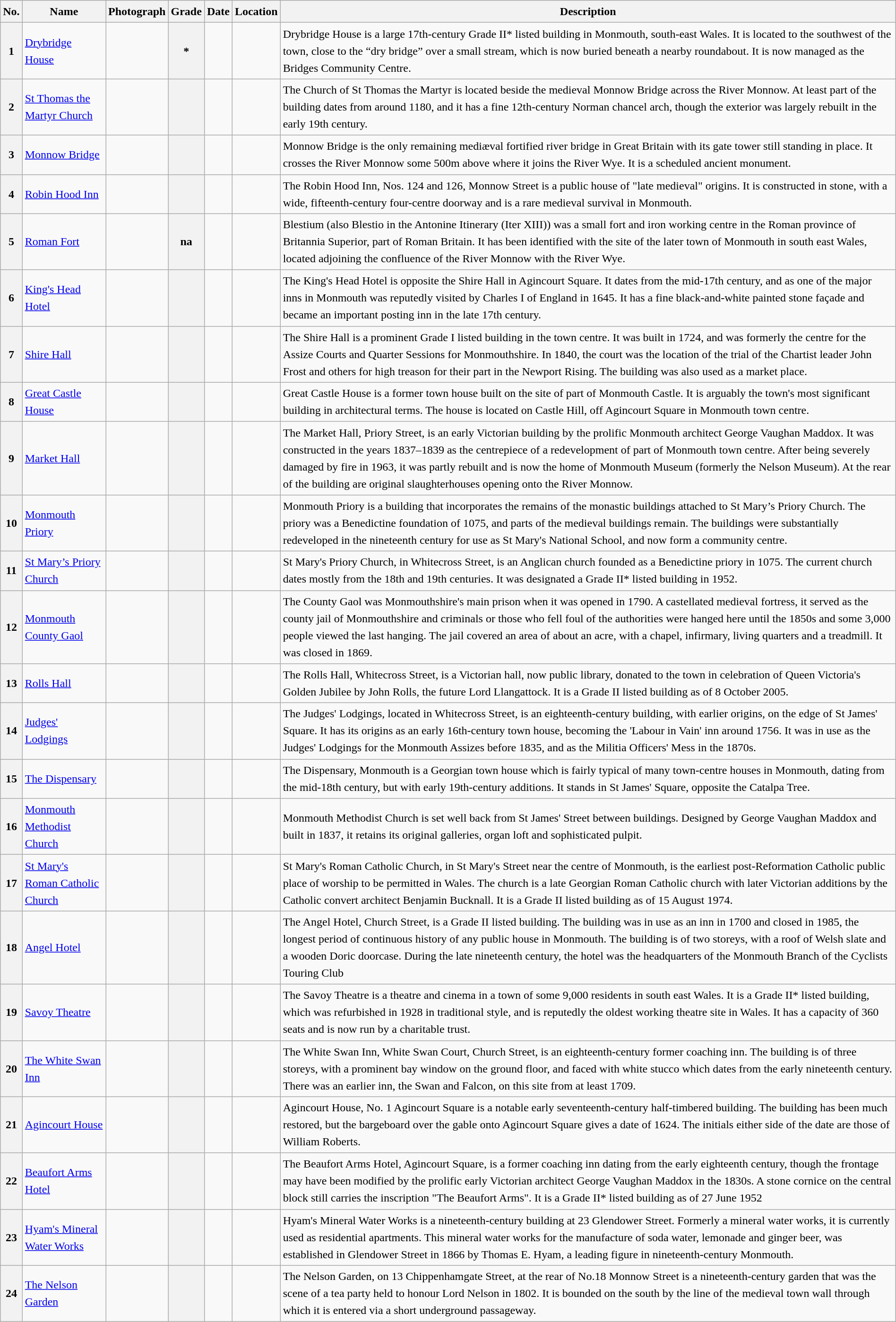<table class="wikitable sortable" style="width:100%;border:0px;text-align:left;line-height:150%;">
<tr>
<th>No.</th>
<th>Name</th>
<th class="unsortable">Photograph</th>
<th>Grade</th>
<th>Date</th>
<th class="unsortable">Location</th>
<th class="unsortable">Description</th>
</tr>
<tr>
<th>1</th>
<td><a href='#'>Drybridge House</a></td>
<td></td>
<th>*</th>
<td></td>
<td></td>
<td>Drybridge House is a large 17th-century Grade II* listed building in Monmouth, south-east Wales. It is located to the southwest of the town, close to the “dry bridge” over a small stream, which is now buried beneath a nearby roundabout. It is now managed as the Bridges Community Centre.</td>
</tr>
<tr>
<th>2</th>
<td><a href='#'>St Thomas the Martyr Church</a></td>
<td></td>
<th></th>
<td></td>
<td></td>
<td>The Church of St Thomas the Martyr is located beside the medieval Monnow Bridge across the River Monnow. At least part of the building dates from around 1180, and it has a fine 12th-century Norman chancel arch, though the exterior was largely rebuilt in the early 19th century.</td>
</tr>
<tr>
<th>3</th>
<td><a href='#'>Monnow Bridge</a></td>
<td></td>
<th></th>
<td></td>
<td></td>
<td>Monnow Bridge is the only remaining mediæval fortified river bridge in Great Britain with its gate tower still standing in place. It crosses the River Monnow some 500m above where it joins the River Wye. It is a scheduled ancient monument.</td>
</tr>
<tr>
<th>4</th>
<td><a href='#'>Robin Hood Inn</a></td>
<td></td>
<th></th>
<td></td>
<td></td>
<td>The Robin Hood Inn, Nos. 124 and 126, Monnow Street is a public house of "late medieval" origins. It is constructed in stone, with a wide, fifteenth-century four-centre doorway and is a rare medieval survival in Monmouth.</td>
</tr>
<tr>
<th>5</th>
<td><a href='#'>Roman Fort</a></td>
<td></td>
<th>na</th>
<td></td>
<td></td>
<td>Blestium (also Blestio in the Antonine Itinerary (Iter XIII)) was a small fort and iron working centre in the Roman province of Britannia Superior, part of Roman Britain. It has been identified with the site of the later town of Monmouth in south east Wales, located adjoining the confluence of the River Monnow with the River Wye.</td>
</tr>
<tr>
<th>6</th>
<td><a href='#'>King's Head Hotel</a></td>
<td></td>
<th></th>
<td></td>
<td></td>
<td>The King's Head Hotel is opposite the Shire Hall in Agincourt Square. It dates from the mid-17th century, and as one of the major inns in Monmouth was reputedly visited by Charles I of England in 1645. It has a fine black-and-white painted stone façade and became an important posting inn in the late 17th century.</td>
</tr>
<tr>
<th>7</th>
<td><a href='#'>Shire Hall</a></td>
<td></td>
<th></th>
<td></td>
<td></td>
<td>The Shire Hall is a prominent Grade I listed building in the town centre. It was built in 1724, and was formerly the centre for the Assize Courts and Quarter Sessions for Monmouthshire. In 1840, the court was the location of the trial of the Chartist leader John Frost and others for high treason for their part in the Newport Rising. The building was also used as a market place.</td>
</tr>
<tr>
<th>8</th>
<td><a href='#'>Great Castle House</a></td>
<td></td>
<th></th>
<td></td>
<td></td>
<td>Great Castle House is a former town house built on the site of part of Monmouth Castle. It is arguably the town's most significant building in architectural terms. The house is located on Castle Hill, off Agincourt Square in Monmouth town centre.</td>
</tr>
<tr>
<th>9</th>
<td><a href='#'>Market Hall</a></td>
<td></td>
<th></th>
<td></td>
<td></td>
<td>The Market Hall, Priory Street, is an early Victorian building by the prolific Monmouth architect George Vaughan Maddox. It was constructed in the years 1837–1839 as the centrepiece of a redevelopment of part of Monmouth town centre. After being severely damaged by fire in 1963, it was partly rebuilt and is now the home of Monmouth Museum (formerly the Nelson Museum). At the rear of the building are original slaughterhouses opening onto the River Monnow.</td>
</tr>
<tr>
<th>10</th>
<td><a href='#'>Monmouth Priory</a></td>
<td></td>
<th></th>
<td></td>
<td></td>
<td>Monmouth Priory is a building that incorporates the remains of the monastic buildings attached to St Mary’s Priory Church. The priory was a Benedictine foundation of 1075, and parts of the medieval buildings remain. The buildings were substantially redeveloped in the nineteenth century for use as St Mary's National School, and now form a community centre.</td>
</tr>
<tr>
<th>11</th>
<td><a href='#'>St Mary’s Priory Church</a></td>
<td></td>
<th></th>
<td></td>
<td></td>
<td>St Mary's Priory Church, in Whitecross Street, is an Anglican church founded as a Benedictine priory in 1075. The current church dates mostly from the 18th and 19th centuries. It was designated a Grade II* listed building in 1952.</td>
</tr>
<tr>
<th>12</th>
<td><a href='#'>Monmouth County Gaol</a></td>
<td></td>
<th></th>
<td></td>
<td></td>
<td>The County Gaol was Monmouthshire's main prison when it was opened in 1790. A castellated medieval fortress, it served as the county jail of Monmouthshire and criminals or those who fell foul of the authorities were hanged here until the 1850s and some 3,000 people viewed the last hanging. The jail covered an area of about an acre, with a chapel, infirmary, living quarters and a treadmill. It was closed in 1869.</td>
</tr>
<tr>
<th>13</th>
<td><a href='#'>Rolls Hall</a></td>
<td></td>
<th></th>
<td></td>
<td></td>
<td>The Rolls Hall, Whitecross Street, is a Victorian hall, now public library, donated to the town in celebration of Queen Victoria's Golden Jubilee by John Rolls, the future Lord Llangattock. It is a Grade II listed building as of 8 October 2005.</td>
</tr>
<tr>
<th>14</th>
<td><a href='#'>Judges' Lodgings</a></td>
<td></td>
<th></th>
<td></td>
<td></td>
<td>The Judges' Lodgings, located in Whitecross Street, is an eighteenth-century building, with earlier origins, on the edge of St James' Square. It has its origins as an early 16th-century town house, becoming the 'Labour in Vain' inn around 1756. It was in use as the Judges' Lodgings for the Monmouth Assizes before 1835, and as the Militia Officers' Mess in the 1870s.</td>
</tr>
<tr>
<th>15</th>
<td><a href='#'>The Dispensary</a></td>
<td></td>
<th not listed></th>
<td></td>
<td></td>
<td>The Dispensary, Monmouth is a Georgian town house which is fairly typical of many town-centre houses in Monmouth, dating from the mid-18th century, but with early 19th-century additions. It stands in St James' Square, opposite the Catalpa Tree.</td>
</tr>
<tr>
<th>16</th>
<td><a href='#'>Monmouth Methodist Church</a></td>
<td></td>
<th></th>
<td></td>
<td></td>
<td>Monmouth Methodist Church is set well back from St James' Street between buildings. Designed by George Vaughan Maddox and built in 1837, it retains its original galleries, organ loft and sophisticated pulpit.</td>
</tr>
<tr>
<th>17</th>
<td><a href='#'>St Mary's Roman Catholic Church</a></td>
<td></td>
<th></th>
<td></td>
<td></td>
<td>St Mary's Roman Catholic Church, in St Mary's Street near the centre of Monmouth, is the earliest post-Reformation Catholic public place of worship to be permitted in Wales. The church is a late Georgian Roman Catholic church with later Victorian additions by the Catholic convert architect Benjamin Bucknall. It is a Grade II listed building as of 15 August 1974.</td>
</tr>
<tr>
<th>18</th>
<td><a href='#'>Angel Hotel</a></td>
<td></td>
<th></th>
<td></td>
<td></td>
<td>The Angel Hotel, Church Street, is a Grade II listed building. The building was in use as an inn in 1700 and closed in 1985, the longest period of continuous history of any public house in Monmouth. The building is of two storeys, with a roof of Welsh slate and a wooden Doric doorcase. During the late nineteenth century, the hotel was the headquarters of the Monmouth Branch of the Cyclists Touring Club</td>
</tr>
<tr>
<th>19</th>
<td><a href='#'>Savoy Theatre</a></td>
<td></td>
<th></th>
<td></td>
<td></td>
<td>The Savoy Theatre is a theatre and cinema in a town of some 9,000 residents in south east Wales. It is a Grade II* listed building, which was refurbished in 1928 in traditional style, and is reputedly the oldest working theatre site in Wales. It has a capacity of 360 seats and is now run by a charitable trust.</td>
</tr>
<tr>
<th>20</th>
<td><a href='#'>The White Swan Inn</a></td>
<td></td>
<th></th>
<td></td>
<td></td>
<td>The White Swan Inn, White Swan Court, Church Street, is an eighteenth-century former coaching inn. The building is of three storeys, with a prominent bay window on the ground floor, and faced with white stucco which dates from the early nineteenth century. There was an earlier inn, the Swan and Falcon, on this site from at least 1709.</td>
</tr>
<tr>
<th>21</th>
<td><a href='#'>Agincourt House</a></td>
<td></td>
<th></th>
<td></td>
<td></td>
<td>Agincourt House, No. 1 Agincourt Square is a notable early seventeenth-century half-timbered building. The building has been much restored, but the bargeboard over the gable onto Agincourt Square gives a date of 1624. The initials either side of the date are those of William Roberts.</td>
</tr>
<tr>
<th>22</th>
<td><a href='#'>Beaufort Arms Hotel</a></td>
<td></td>
<th></th>
<td></td>
<td></td>
<td>The Beaufort Arms Hotel, Agincourt Square, is a former coaching inn dating from the early eighteenth century, though the frontage may have been modified by the prolific early Victorian architect George Vaughan Maddox in the 1830s. A stone cornice on the central block still carries the inscription "The Beaufort Arms". It is a Grade II* listed building as of 27 June 1952</td>
</tr>
<tr>
<th>23</th>
<td><a href='#'>Hyam's Mineral Water Works</a></td>
<td></td>
<th not listed></th>
<td></td>
<td></td>
<td>Hyam's Mineral Water Works is a nineteenth-century building at 23 Glendower Street. Formerly a mineral water works, it is currently used as residential apartments. This mineral water works for the manufacture of soda water, lemonade and ginger beer, was established in Glendower Street in 1866 by Thomas E. Hyam, a leading figure in nineteenth-century Monmouth.</td>
</tr>
<tr>
<th>24</th>
<td><a href='#'>The Nelson Garden</a></td>
<td></td>
<th></th>
<td></td>
<td></td>
<td>The Nelson Garden, on 13 Chippenhamgate Street, at the rear of No.18 Monnow Street is a nineteenth-century garden that was the scene of a tea party held to honour Lord Nelson in 1802. It is bounded on the south by the line of the medieval town wall through which it is entered via a short underground passageway.</td>
</tr>
</table>
